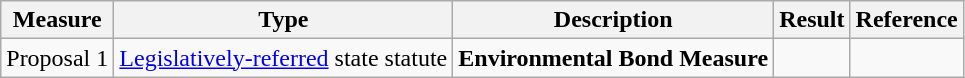<table class="wikitable">
<tr>
<th>Measure</th>
<th>Type</th>
<th>Description</th>
<th>Result</th>
<th>Reference</th>
</tr>
<tr>
<td>Proposal 1</td>
<td><a href='#'>Legislatively-referred</a> state statute</td>
<td><strong>Environmental Bond Measure</strong></td>
<td></td>
<td></td>
</tr>
</table>
